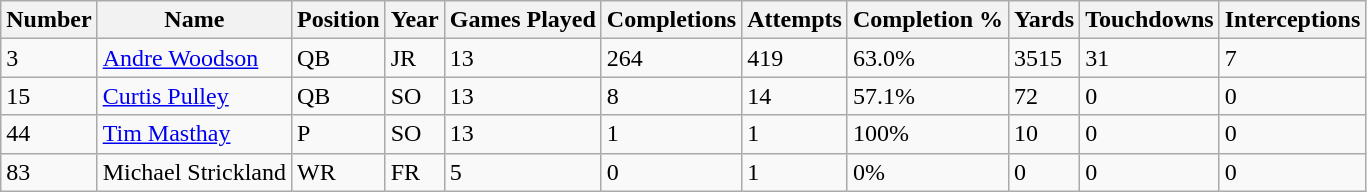<table class="wikitable sortable mw-collapsible">
<tr>
<th>Number</th>
<th>Name</th>
<th>Position</th>
<th>Year</th>
<th>Games Played</th>
<th>Completions</th>
<th>Attempts</th>
<th>Completion %</th>
<th>Yards</th>
<th>Touchdowns</th>
<th>Interceptions</th>
</tr>
<tr>
<td>3</td>
<td><a href='#'>Andre Woodson</a></td>
<td>QB</td>
<td>JR</td>
<td>13</td>
<td>264</td>
<td>419</td>
<td>63.0%</td>
<td>3515</td>
<td>31</td>
<td>7</td>
</tr>
<tr>
<td>15</td>
<td><a href='#'>Curtis Pulley</a></td>
<td>QB</td>
<td>SO</td>
<td>13</td>
<td>8</td>
<td>14</td>
<td>57.1%</td>
<td>72</td>
<td>0</td>
<td>0</td>
</tr>
<tr>
<td>44</td>
<td><a href='#'>Tim Masthay</a></td>
<td>P</td>
<td>SO</td>
<td>13</td>
<td>1</td>
<td>1</td>
<td>100%</td>
<td>10</td>
<td>0</td>
<td>0</td>
</tr>
<tr>
<td>83</td>
<td>Michael Strickland</td>
<td>WR</td>
<td>FR</td>
<td>5</td>
<td>0</td>
<td>1</td>
<td>0%</td>
<td>0</td>
<td>0</td>
<td>0</td>
</tr>
</table>
